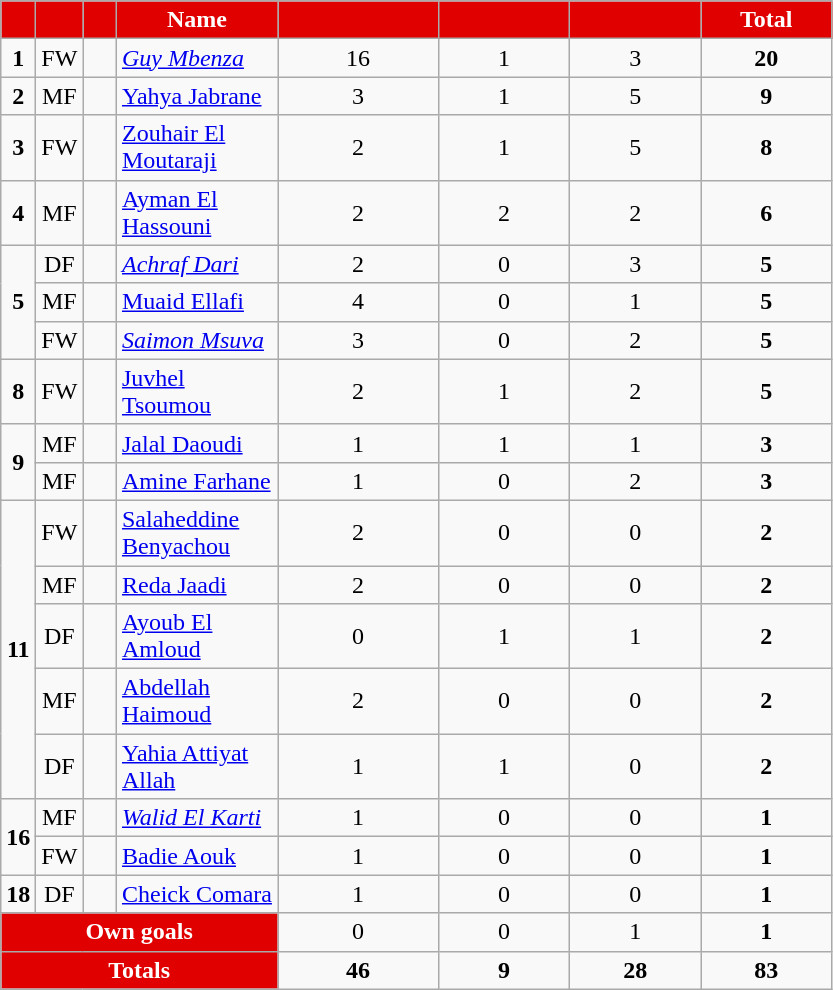<table class="wikitable sortable" style="text-align:center">
<tr>
<th style="background:#E00000; color:#FFFFFF" width="15"></th>
<th style="background:#E00000; color:#FFFFFF" width="15"></th>
<th style="background:#E00000; color:#FFFFFF" width="15"></th>
<th style="background:#E00000; color:#FFFFFF" width="100">Name</th>
<th style="background:#E00000; color:#FFFFFF" width="100"></th>
<th style="background:#E00000; color:#FFFFFF" width="80"></th>
<th style="background:#E00000; color:#FFFFFF" width="80"></th>
<th style="background:#E00000; color:#FFFFFF" width="80">Total</th>
</tr>
<tr>
<td><strong>1</strong></td>
<td>FW</td>
<td></td>
<td align="left"><em><a href='#'>Guy Mbenza</a></em></td>
<td>16</td>
<td>1</td>
<td>3</td>
<td><strong>20</strong></td>
</tr>
<tr>
<td><strong>2</strong></td>
<td>MF</td>
<td></td>
<td align="left"><a href='#'>Yahya Jabrane</a></td>
<td>3</td>
<td>1</td>
<td>5</td>
<td><strong>9</strong></td>
</tr>
<tr>
<td><strong>3</strong></td>
<td>FW</td>
<td></td>
<td align="left"><a href='#'>Zouhair El Moutaraji</a></td>
<td>2</td>
<td>1</td>
<td>5</td>
<td><strong>8</strong></td>
</tr>
<tr>
<td><strong>4</strong></td>
<td>MF</td>
<td></td>
<td align="left"><a href='#'>Ayman El Hassouni</a></td>
<td>2</td>
<td>2</td>
<td>2</td>
<td><strong>6</strong></td>
</tr>
<tr>
<td rowspan="3"><strong>5</strong></td>
<td>DF</td>
<td></td>
<td align="left"><em><a href='#'>Achraf Dari</a></em></td>
<td>2</td>
<td>0</td>
<td>3</td>
<td><strong>5</strong></td>
</tr>
<tr>
<td>MF</td>
<td></td>
<td align="left"><a href='#'>Muaid Ellafi</a></td>
<td>4</td>
<td>0</td>
<td>1</td>
<td><strong>5</strong></td>
</tr>
<tr>
<td>FW</td>
<td></td>
<td align="left"><em><a href='#'>Saimon Msuva</a></em></td>
<td>3</td>
<td>0</td>
<td>2</td>
<td><strong>5</strong></td>
</tr>
<tr>
<td><strong>8</strong></td>
<td>FW</td>
<td></td>
<td align="left"><a href='#'>Juvhel Tsoumou</a></td>
<td>2</td>
<td>1</td>
<td>2</td>
<td><strong>5</strong></td>
</tr>
<tr>
<td rowspan="2"><strong>9</strong></td>
<td>MF</td>
<td></td>
<td align="left"><a href='#'>Jalal Daoudi</a></td>
<td>1</td>
<td>1</td>
<td>1</td>
<td><strong>3</strong></td>
</tr>
<tr>
<td>MF</td>
<td></td>
<td align="left"><a href='#'>Amine Farhane</a></td>
<td>1</td>
<td>0</td>
<td>2</td>
<td><strong>3</strong></td>
</tr>
<tr>
<td rowspan="5"><strong>11</strong></td>
<td>FW</td>
<td></td>
<td align="left"><a href='#'>Salaheddine Benyachou</a></td>
<td>2</td>
<td>0</td>
<td>0</td>
<td><strong>2</strong></td>
</tr>
<tr>
<td>MF</td>
<td></td>
<td align="left"><a href='#'>Reda Jaadi</a></td>
<td>2</td>
<td>0</td>
<td>0</td>
<td><strong>2</strong></td>
</tr>
<tr>
<td>DF</td>
<td></td>
<td align="left"><a href='#'>Ayoub El Amloud</a></td>
<td>0</td>
<td>1</td>
<td>1</td>
<td><strong>2</strong></td>
</tr>
<tr>
<td>MF</td>
<td></td>
<td align="left"><a href='#'>Abdellah Haimoud</a></td>
<td>2</td>
<td>0</td>
<td>0</td>
<td><strong>2</strong></td>
</tr>
<tr>
<td>DF</td>
<td></td>
<td align="left"><a href='#'>Yahia Attiyat Allah</a></td>
<td>1</td>
<td>1</td>
<td>0</td>
<td><strong>2</strong></td>
</tr>
<tr>
<td rowspan="2"><strong>16</strong></td>
<td>MF</td>
<td></td>
<td align="left"><em><a href='#'>Walid El Karti</a></em></td>
<td>1</td>
<td>0</td>
<td>0</td>
<td><strong>1</strong></td>
</tr>
<tr>
<td>FW</td>
<td></td>
<td align="left"><a href='#'>Badie Aouk</a></td>
<td>1</td>
<td>0</td>
<td>0</td>
<td><strong>1</strong></td>
</tr>
<tr>
<td><strong>18</strong></td>
<td>DF</td>
<td></td>
<td align="left"><a href='#'>Cheick Comara</a></td>
<td>1</td>
<td>0</td>
<td>0</td>
<td><strong>1</strong></td>
</tr>
<tr>
<td colspan="4" style="background:#E00000; color:#FFFFFF; colspan=4"><strong>Own goals</strong></td>
<td>0</td>
<td>0</td>
<td>1</td>
<td><strong>1</strong></td>
</tr>
<tr>
<th colspan="4" style="background:#E00000; color:#FFFFFF; colspan=4">Totals</th>
<td><strong>46</strong></td>
<td><strong>9</strong></td>
<td><strong>28</strong></td>
<td><strong>83</strong></td>
</tr>
</table>
